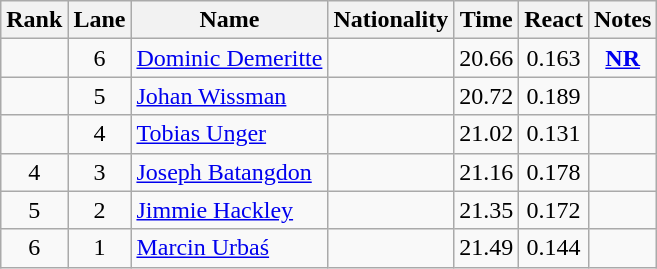<table class="wikitable sortable" style="text-align:center">
<tr>
<th>Rank</th>
<th>Lane</th>
<th>Name</th>
<th>Nationality</th>
<th>Time</th>
<th>React</th>
<th>Notes</th>
</tr>
<tr>
<td></td>
<td>6</td>
<td align="left"><a href='#'>Dominic Demeritte</a></td>
<td align=left></td>
<td>20.66</td>
<td>0.163</td>
<td><strong><a href='#'>NR</a></strong></td>
</tr>
<tr>
<td></td>
<td>5</td>
<td align="left"><a href='#'>Johan Wissman</a></td>
<td align=left></td>
<td>20.72</td>
<td>0.189</td>
<td></td>
</tr>
<tr>
<td></td>
<td>4</td>
<td align="left"><a href='#'>Tobias Unger</a></td>
<td align=left></td>
<td>21.02</td>
<td>0.131</td>
<td></td>
</tr>
<tr>
<td>4</td>
<td>3</td>
<td align="left"><a href='#'>Joseph Batangdon</a></td>
<td align=left></td>
<td>21.16</td>
<td>0.178</td>
<td></td>
</tr>
<tr>
<td>5</td>
<td>2</td>
<td align="left"><a href='#'>Jimmie Hackley</a></td>
<td align=left></td>
<td>21.35</td>
<td>0.172</td>
<td></td>
</tr>
<tr>
<td>6</td>
<td>1</td>
<td align="left"><a href='#'>Marcin Urbaś</a></td>
<td align=left></td>
<td>21.49</td>
<td>0.144</td>
<td></td>
</tr>
</table>
